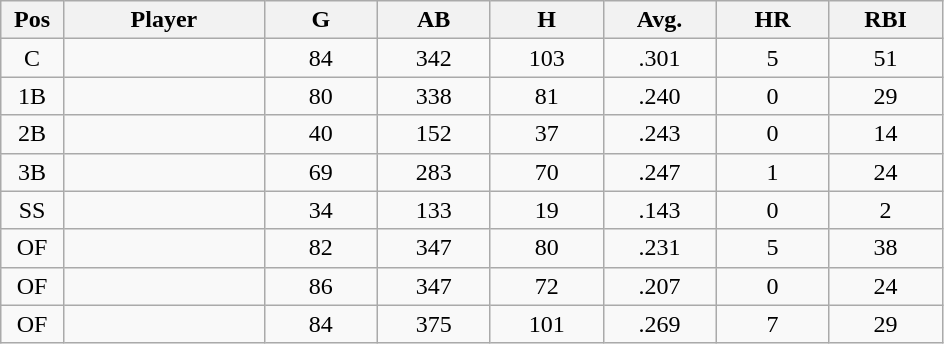<table class="wikitable sortable">
<tr>
<th bgcolor="#DDDDFF" width="5%">Pos</th>
<th bgcolor="#DDDDFF" width="16%">Player</th>
<th bgcolor="#DDDDFF" width="9%">G</th>
<th bgcolor="#DDDDFF" width="9%">AB</th>
<th bgcolor="#DDDDFF" width="9%">H</th>
<th bgcolor="#DDDDFF" width="9%">Avg.</th>
<th bgcolor="#DDDDFF" width="9%">HR</th>
<th bgcolor="#DDDDFF" width="9%">RBI</th>
</tr>
<tr align="center">
<td>C</td>
<td></td>
<td>84</td>
<td>342</td>
<td>103</td>
<td>.301</td>
<td>5</td>
<td>51</td>
</tr>
<tr align="center">
<td>1B</td>
<td></td>
<td>80</td>
<td>338</td>
<td>81</td>
<td>.240</td>
<td>0</td>
<td>29</td>
</tr>
<tr align="center">
<td>2B</td>
<td></td>
<td>40</td>
<td>152</td>
<td>37</td>
<td>.243</td>
<td>0</td>
<td>14</td>
</tr>
<tr align="center">
<td>3B</td>
<td></td>
<td>69</td>
<td>283</td>
<td>70</td>
<td>.247</td>
<td>1</td>
<td>24</td>
</tr>
<tr align="center">
<td>SS</td>
<td></td>
<td>34</td>
<td>133</td>
<td>19</td>
<td>.143</td>
<td>0</td>
<td>2</td>
</tr>
<tr align="center">
<td>OF</td>
<td></td>
<td>82</td>
<td>347</td>
<td>80</td>
<td>.231</td>
<td>5</td>
<td>38</td>
</tr>
<tr align="center">
<td>OF</td>
<td></td>
<td>86</td>
<td>347</td>
<td>72</td>
<td>.207</td>
<td>0</td>
<td>24</td>
</tr>
<tr align="center">
<td>OF</td>
<td></td>
<td>84</td>
<td>375</td>
<td>101</td>
<td>.269</td>
<td>7</td>
<td>29</td>
</tr>
</table>
